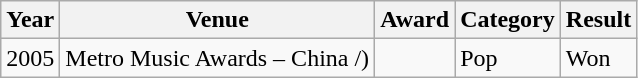<table class="wikitable" border="1">
<tr>
<th>Year</th>
<th>Venue</th>
<th>Award</th>
<th>Category</th>
<th>Result</th>
</tr>
<tr>
<td>2005</td>
<td>Metro Music Awards – China /)</td>
<td></td>
<td>Pop</td>
<td>Won</td>
</tr>
</table>
